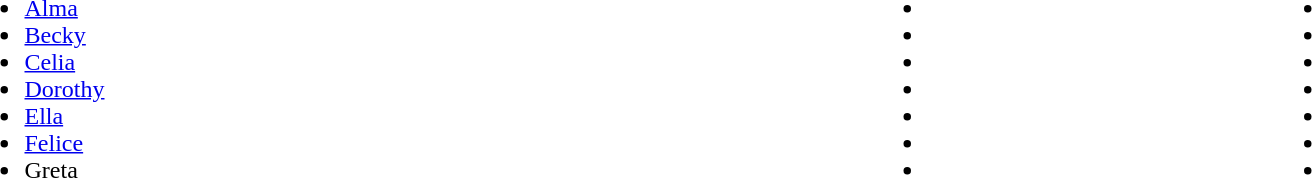<table width=90%>
<tr>
<td><br><ul><li><a href='#'>Alma</a></li><li><a href='#'>Becky</a></li><li><a href='#'>Celia</a></li><li><a href='#'>Dorothy</a></li><li><a href='#'>Ella</a></li><li><a href='#'>Felice</a></li><li>Greta</li></ul></td>
<td><br><ul><li></li><li></li><li></li><li></li><li></li><li></li><li></li></ul></td>
<td><br><ul><li></li><li></li><li></li><li></li><li></li><li></li><li></li></ul></td>
</tr>
</table>
